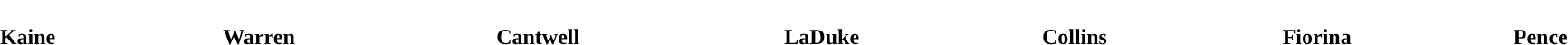<table style="width:100%; text-align:center">
<tr style="color:white">
<td style="background:"><strong>227</strong></td>
<td style="background:"><strong>3</strong></td>
<td style="background:"><strong>1</strong></td>
<td style="background:"><strong>1</strong></td>
<td style="background:"><strong>1</strong></td>
<td style="background:"><strong>1</strong></td>
<td style="background:"><strong>305</strong></td>
</tr>
<tr>
<td style="color:"><strong>Kaine</strong></td>
<td style="color:"><strong>Warren</strong></td>
<td style="color:"><strong>Cantwell</strong></td>
<td style="color:"><strong>LaDuke</strong></td>
<td style="color:"><strong>Collins</strong></td>
<td style="color:"><strong>Fiorina</strong></td>
<td style="color:"><strong>Pence</strong></td>
</tr>
</table>
